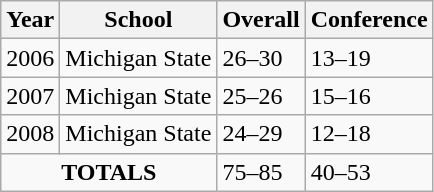<table class="wikitable">
<tr>
<th>Year</th>
<th>School</th>
<th>Overall</th>
<th>Conference</th>
</tr>
<tr>
<td>2006</td>
<td>Michigan State</td>
<td>26–30</td>
<td>13–19</td>
</tr>
<tr>
<td>2007</td>
<td>Michigan State</td>
<td>25–26</td>
<td>15–16</td>
</tr>
<tr>
<td>2008</td>
<td>Michigan State</td>
<td>24–29</td>
<td>12–18</td>
</tr>
<tr>
<td colspan="2" align="center"><strong>TOTALS</strong></td>
<td>75–85</td>
<td>40–53</td>
</tr>
</table>
